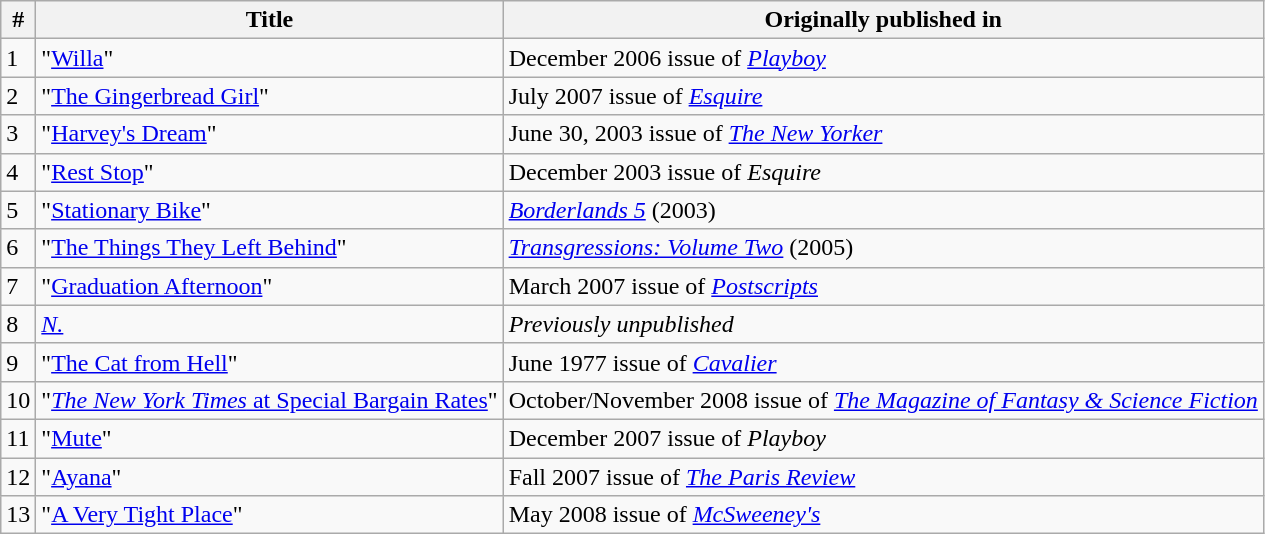<table class="wikitable">
<tr>
<th>#</th>
<th>Title</th>
<th>Originally published in</th>
</tr>
<tr>
<td>1</td>
<td>"<a href='#'>Willa</a>"</td>
<td>December 2006 issue of <em><a href='#'>Playboy</a></em></td>
</tr>
<tr>
<td>2</td>
<td>"<a href='#'>The Gingerbread Girl</a>"</td>
<td>July 2007 issue of <em><a href='#'>Esquire</a></em></td>
</tr>
<tr>
<td>3</td>
<td>"<a href='#'>Harvey's Dream</a>"</td>
<td>June 30, 2003 issue of <em><a href='#'>The New Yorker</a></em></td>
</tr>
<tr>
<td>4</td>
<td>"<a href='#'>Rest Stop</a>"</td>
<td>December 2003 issue of <em>Esquire</em></td>
</tr>
<tr>
<td>5</td>
<td>"<a href='#'>Stationary Bike</a>"</td>
<td><em><a href='#'>Borderlands 5</a></em> (2003)</td>
</tr>
<tr>
<td>6</td>
<td>"<a href='#'>The Things They Left Behind</a>"</td>
<td><em><a href='#'>Transgressions: Volume Two</a></em> (2005)</td>
</tr>
<tr>
<td>7</td>
<td>"<a href='#'>Graduation Afternoon</a>"</td>
<td>March 2007 issue of <em><a href='#'>Postscripts</a></em></td>
</tr>
<tr>
<td>8</td>
<td><em><a href='#'>N.</a></em></td>
<td><em>Previously unpublished</em></td>
</tr>
<tr>
<td>9</td>
<td>"<a href='#'>The Cat from Hell</a>"</td>
<td>June 1977 issue of <em><a href='#'>Cavalier</a></em></td>
</tr>
<tr>
<td>10</td>
<td>"<a href='#'><em>The New York Times</em> at Special Bargain Rates</a>"</td>
<td>October/November 2008 issue of <em><a href='#'>The Magazine of Fantasy & Science Fiction</a></em></td>
</tr>
<tr>
<td>11</td>
<td>"<a href='#'>Mute</a>"</td>
<td>December 2007 issue of <em>Playboy</em></td>
</tr>
<tr>
<td>12</td>
<td>"<a href='#'>Ayana</a>"</td>
<td>Fall 2007 issue of <em><a href='#'>The Paris Review</a></em></td>
</tr>
<tr>
<td>13</td>
<td>"<a href='#'>A Very Tight Place</a>"</td>
<td>May 2008 issue of <em><a href='#'>McSweeney's</a></em></td>
</tr>
</table>
